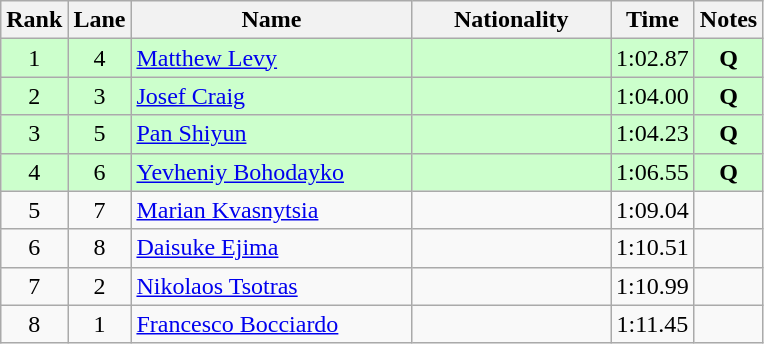<table class="wikitable sortable" style="text-align:center">
<tr>
<th>Rank</th>
<th>Lane</th>
<th style="width:180px">Name</th>
<th style="width:125px">Nationality</th>
<th>Time</th>
<th>Notes</th>
</tr>
<tr style="background:#cfc;">
<td>1</td>
<td>4</td>
<td style="text-align:left;"><a href='#'>Matthew Levy</a></td>
<td style="text-align:left;"></td>
<td>1:02.87</td>
<td><strong>Q</strong></td>
</tr>
<tr style="background:#cfc;">
<td>2</td>
<td>3</td>
<td style="text-align:left;"><a href='#'>Josef Craig</a></td>
<td style="text-align:left;"></td>
<td>1:04.00</td>
<td><strong>Q</strong></td>
</tr>
<tr style="background:#cfc;">
<td>3</td>
<td>5</td>
<td style="text-align:left;"><a href='#'>Pan Shiyun</a></td>
<td style="text-align:left;"></td>
<td>1:04.23</td>
<td><strong>Q</strong></td>
</tr>
<tr style="background:#cfc;">
<td>4</td>
<td>6</td>
<td style="text-align:left;"><a href='#'>Yevheniy Bohodayko</a></td>
<td style="text-align:left;"></td>
<td>1:06.55</td>
<td><strong>Q</strong></td>
</tr>
<tr>
<td>5</td>
<td>7</td>
<td style="text-align:left;"><a href='#'>Marian Kvasnytsia</a></td>
<td style="text-align:left;"></td>
<td>1:09.04</td>
<td></td>
</tr>
<tr>
<td>6</td>
<td>8</td>
<td style="text-align:left;"><a href='#'>Daisuke Ejima</a></td>
<td style="text-align:left;"></td>
<td>1:10.51</td>
<td></td>
</tr>
<tr>
<td>7</td>
<td>2</td>
<td style="text-align:left;"><a href='#'>Nikolaos Tsotras</a></td>
<td style="text-align:left;"></td>
<td>1:10.99</td>
<td></td>
</tr>
<tr>
<td>8</td>
<td>1</td>
<td style="text-align:left;"><a href='#'>Francesco Bocciardo</a></td>
<td style="text-align:left;"></td>
<td>1:11.45</td>
<td></td>
</tr>
</table>
